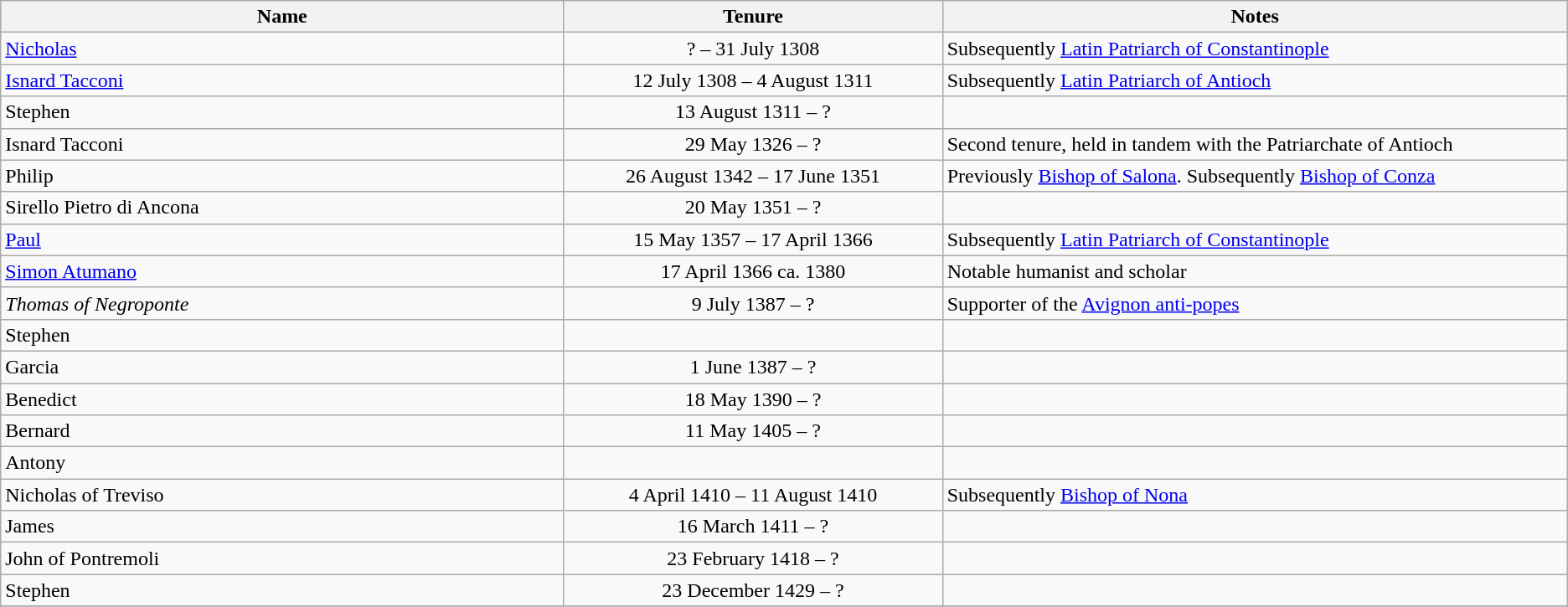<table class="wikitable">
<tr>
<th width="450"><strong>Name</strong></th>
<th width="300"><strong>Tenure</strong></th>
<th width="500"><strong>Notes</strong></th>
</tr>
<tr>
<td><a href='#'>Nicholas</a></td>
<td align="center">? – 31 July 1308</td>
<td>Subsequently <a href='#'>Latin Patriarch of Constantinople</a></td>
</tr>
<tr>
<td><a href='#'>Isnard Tacconi</a></td>
<td align="center">12 July 1308 – 4 August 1311</td>
<td>Subsequently <a href='#'>Latin Patriarch of Antioch</a></td>
</tr>
<tr>
<td>Stephen</td>
<td align="center">13 August 1311 – ?</td>
<td></td>
</tr>
<tr>
<td>Isnard Tacconi</td>
<td align="center">29 May 1326 – ?</td>
<td>Second tenure, held in tandem with the Patriarchate of Antioch</td>
</tr>
<tr>
<td>Philip</td>
<td align="center">26 August 1342 – 17 June 1351</td>
<td>Previously <a href='#'>Bishop of Salona</a>. Subsequently <a href='#'>Bishop of Conza</a></td>
</tr>
<tr>
<td>Sirello Pietro di Ancona</td>
<td align="center">20 May 1351 – ?</td>
<td></td>
</tr>
<tr>
<td><a href='#'>Paul</a></td>
<td align="center">15 May 1357 – 17 April 1366</td>
<td>Subsequently <a href='#'>Latin Patriarch of Constantinople</a></td>
</tr>
<tr>
<td><a href='#'>Simon Atumano</a></td>
<td align="center">17 April 1366 ca. 1380</td>
<td>Notable humanist and scholar</td>
</tr>
<tr>
<td><em>Thomas of Negroponte</em></td>
<td align="center">9 July 1387 – ?</td>
<td>Supporter of the <a href='#'>Avignon anti-popes</a></td>
</tr>
<tr>
<td>Stephen</td>
<td align="center"></td>
<td></td>
</tr>
<tr>
<td>Garcia</td>
<td align="center">1 June 1387 – ?</td>
<td></td>
</tr>
<tr>
<td>Benedict</td>
<td align="center">18 May 1390 – ?</td>
<td></td>
</tr>
<tr>
<td>Bernard</td>
<td align="center">11 May 1405 – ?</td>
<td></td>
</tr>
<tr>
<td>Antony</td>
<td align="center"></td>
<td></td>
</tr>
<tr>
<td>Nicholas of Treviso</td>
<td align="center">4 April 1410 – 11 August 1410</td>
<td>Subsequently <a href='#'>Bishop of Nona</a></td>
</tr>
<tr>
<td>James</td>
<td align="center">16 March 1411 – ?</td>
<td></td>
</tr>
<tr>
<td>John of Pontremoli</td>
<td align="center">23 February 1418 – ?</td>
<td></td>
</tr>
<tr>
<td>Stephen</td>
<td align="center">23 December 1429 – ?</td>
<td></td>
</tr>
<tr>
</tr>
</table>
